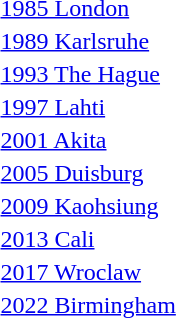<table>
<tr>
<td><a href='#'>1985 London</a></td>
<td></td>
<td></td>
<td></td>
</tr>
<tr>
<td><a href='#'>1989 Karlsruhe</a></td>
<td></td>
<td></td>
<td></td>
</tr>
<tr>
<td><a href='#'>1993 The Hague</a></td>
<td></td>
<td></td>
<td></td>
</tr>
<tr>
<td><a href='#'>1997 Lahti</a></td>
<td></td>
<td></td>
<td></td>
</tr>
<tr>
<td><a href='#'>2001 Akita</a></td>
<td></td>
<td></td>
<td></td>
</tr>
<tr>
<td><a href='#'>2005 Duisburg</a></td>
<td></td>
<td></td>
<td></td>
</tr>
<tr>
<td><a href='#'>2009 Kaohsiung</a></td>
<td></td>
<td></td>
<td></td>
</tr>
<tr>
<td><a href='#'>2013 Cali</a></td>
<td></td>
<td></td>
<td></td>
</tr>
<tr>
<td><a href='#'>2017 Wroclaw</a></td>
<td></td>
<td></td>
<td></td>
</tr>
<tr>
<td><a href='#'>2022 Birmingham</a></td>
<td></td>
<td></td>
<td></td>
</tr>
</table>
